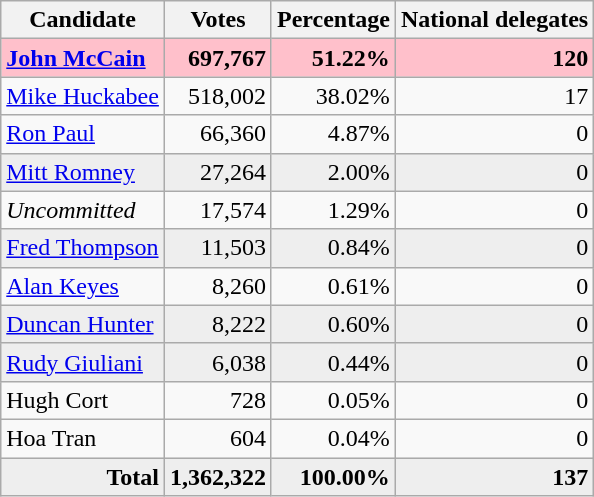<table class="wikitable" style="text-align:right;">
<tr>
<th>Candidate</th>
<th>Votes</th>
<th>Percentage</th>
<th>National delegates</th>
</tr>
<tr style="background:pink;">
<td style="text-align:left;"><strong><a href='#'>John McCain</a></strong></td>
<td><strong>697,767</strong></td>
<td><strong>51.22%</strong></td>
<td><strong>120</strong></td>
</tr>
<tr>
<td style="text-align:left;"><a href='#'>Mike Huckabee</a></td>
<td>518,002</td>
<td>38.02%</td>
<td>17</td>
</tr>
<tr>
<td style="text-align:left;"><a href='#'>Ron Paul</a></td>
<td>66,360</td>
<td>4.87%</td>
<td>0</td>
</tr>
<tr style="background:#eee;">
<td style="text-align:left;"><a href='#'>Mitt Romney</a></td>
<td>27,264</td>
<td>2.00%</td>
<td>0</td>
</tr>
<tr>
<td style="text-align:left;"><em>Uncommitted</em></td>
<td>17,574</td>
<td>1.29%</td>
<td>0</td>
</tr>
<tr style="background:#eee;">
<td style="text-align:left;"><a href='#'>Fred Thompson</a></td>
<td>11,503</td>
<td>0.84%</td>
<td>0</td>
</tr>
<tr>
<td style="text-align:left;"><a href='#'>Alan Keyes</a></td>
<td>8,260</td>
<td>0.61%</td>
<td>0</td>
</tr>
<tr style="background:#eee;">
<td style="text-align:left;"><a href='#'>Duncan Hunter</a></td>
<td>8,222</td>
<td>0.60%</td>
<td>0</td>
</tr>
<tr style="background:#eee;">
<td style="text-align:left;"><a href='#'>Rudy Giuliani</a></td>
<td>6,038</td>
<td>0.44%</td>
<td>0</td>
</tr>
<tr>
<td style="text-align:left;">Hugh Cort</td>
<td>728</td>
<td>0.05%</td>
<td>0</td>
</tr>
<tr>
<td style="text-align:left;">Hoa Tran</td>
<td>604</td>
<td>0.04%</td>
<td>0</td>
</tr>
<tr style="background:#eee;">
<td><strong>Total</strong></td>
<td><strong>1,362,322</strong></td>
<td><strong>100.00%</strong></td>
<td><strong>137</strong></td>
</tr>
</table>
